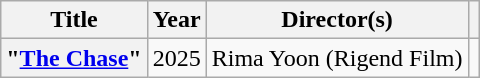<table class="wikitable plainrowheaders" style="text-align:center">
<tr>
<th scope="col">Title</th>
<th scope="col">Year</th>
<th scope="col">Director(s)</th>
<th scope="col"></th>
</tr>
<tr>
<th scope="row">"<a href='#'>The Chase</a>"</th>
<td>2025</td>
<td>Rima Yoon (Rigend Film)</td>
<td></td>
</tr>
</table>
